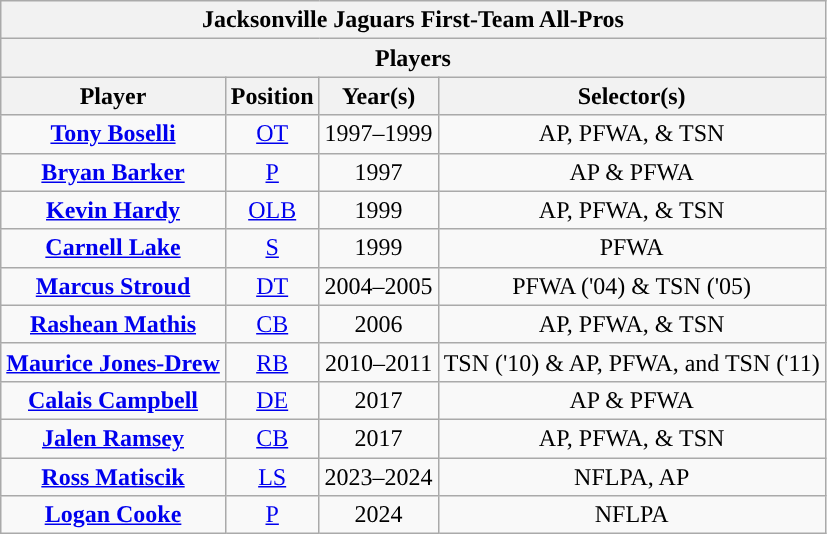<table class="wikitable sortable" style="text-align:center;">
<tr>
<th colspan="4">Jacksonville Jaguars First-Team All-Pros</th>
</tr>
<tr>
<th colspan="4">Players</th>
</tr>
<tr>
<th>Player</th>
<th>Position</th>
<th>Year(s)</th>
<th>Selector(s)</th>
</tr>
<tr>
<td><strong><a href='#'>Tony Boselli</a></strong></td>
<td><a href='#'>OT</a></td>
<td>1997–1999</td>
<td>AP, PFWA, & TSN</td>
</tr>
<tr>
<td><strong><a href='#'>Bryan Barker</a></strong></td>
<td><a href='#'>P</a></td>
<td>1997</td>
<td>AP & PFWA</td>
</tr>
<tr>
<td><strong><a href='#'>Kevin Hardy</a></strong></td>
<td><a href='#'>OLB</a></td>
<td>1999</td>
<td>AP, PFWA, & TSN</td>
</tr>
<tr>
<td><strong><a href='#'>Carnell Lake</a></strong></td>
<td><a href='#'>S</a></td>
<td>1999</td>
<td>PFWA</td>
</tr>
<tr>
<td><strong><a href='#'>Marcus Stroud</a></strong></td>
<td><a href='#'>DT</a></td>
<td>2004–2005</td>
<td>PFWA ('04) & TSN ('05)</td>
</tr>
<tr>
<td><strong><a href='#'>Rashean Mathis</a></strong></td>
<td><a href='#'>CB</a></td>
<td>2006</td>
<td>AP, PFWA, & TSN</td>
</tr>
<tr>
<td><strong><a href='#'>Maurice Jones-Drew</a></strong></td>
<td><a href='#'>RB</a></td>
<td>2010–2011</td>
<td>TSN ('10) & AP, PFWA, and TSN ('11)</td>
</tr>
<tr>
<td><strong><a href='#'>Calais Campbell</a></strong></td>
<td><a href='#'>DE</a></td>
<td>2017</td>
<td>AP & PFWA</td>
</tr>
<tr>
<td><strong><a href='#'>Jalen Ramsey</a></strong></td>
<td><a href='#'>CB</a></td>
<td>2017</td>
<td>AP, PFWA, & TSN</td>
</tr>
<tr>
<td><strong><a href='#'>Ross Matiscik</a></strong></td>
<td><a href='#'>LS</a></td>
<td>2023–2024</td>
<td>NFLPA, AP</td>
</tr>
<tr>
<td><strong><a href='#'>Logan Cooke</a></strong></td>
<td><a href='#'>P</a></td>
<td>2024</td>
<td>NFLPA</td>
</tr>
</table>
